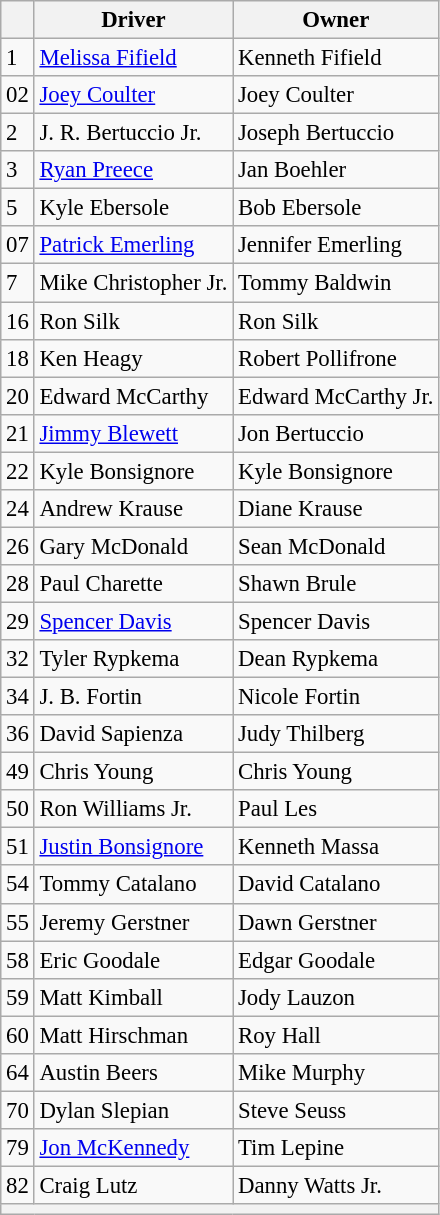<table class="wikitable" style="font-size:95%">
<tr>
<th></th>
<th>Driver</th>
<th>Owner</th>
</tr>
<tr>
<td>1</td>
<td><a href='#'>Melissa Fifield</a></td>
<td>Kenneth Fifield</td>
</tr>
<tr>
<td>02</td>
<td><a href='#'>Joey Coulter</a></td>
<td>Joey Coulter</td>
</tr>
<tr>
<td>2</td>
<td>J. R. Bertuccio Jr.</td>
<td>Joseph Bertuccio</td>
</tr>
<tr>
<td>3</td>
<td><a href='#'>Ryan Preece</a></td>
<td>Jan Boehler</td>
</tr>
<tr>
<td>5</td>
<td>Kyle Ebersole</td>
<td>Bob Ebersole</td>
</tr>
<tr>
<td>07</td>
<td><a href='#'>Patrick Emerling</a></td>
<td>Jennifer Emerling</td>
</tr>
<tr>
<td>7</td>
<td>Mike Christopher Jr.</td>
<td>Tommy Baldwin</td>
</tr>
<tr>
<td>16</td>
<td>Ron Silk</td>
<td>Ron Silk</td>
</tr>
<tr>
<td>18</td>
<td>Ken Heagy</td>
<td>Robert Pollifrone</td>
</tr>
<tr>
<td>20</td>
<td>Edward McCarthy</td>
<td>Edward McCarthy Jr.</td>
</tr>
<tr>
<td>21</td>
<td><a href='#'>Jimmy Blewett</a></td>
<td>Jon Bertuccio</td>
</tr>
<tr>
<td>22</td>
<td>Kyle Bonsignore</td>
<td>Kyle Bonsignore</td>
</tr>
<tr>
<td>24</td>
<td>Andrew Krause</td>
<td>Diane Krause</td>
</tr>
<tr>
<td>26</td>
<td>Gary McDonald</td>
<td>Sean McDonald</td>
</tr>
<tr>
<td>28</td>
<td>Paul Charette</td>
<td>Shawn Brule</td>
</tr>
<tr>
<td>29</td>
<td><a href='#'>Spencer Davis</a></td>
<td>Spencer Davis</td>
</tr>
<tr>
<td>32</td>
<td>Tyler Rypkema</td>
<td>Dean Rypkema</td>
</tr>
<tr>
<td>34</td>
<td>J. B. Fortin</td>
<td>Nicole Fortin</td>
</tr>
<tr>
<td>36</td>
<td>David Sapienza</td>
<td>Judy Thilberg</td>
</tr>
<tr>
<td>49</td>
<td>Chris Young</td>
<td>Chris Young</td>
</tr>
<tr>
<td>50</td>
<td>Ron Williams Jr.</td>
<td>Paul Les</td>
</tr>
<tr>
<td>51</td>
<td><a href='#'>Justin Bonsignore</a></td>
<td>Kenneth Massa</td>
</tr>
<tr>
<td>54</td>
<td>Tommy Catalano</td>
<td>David Catalano</td>
</tr>
<tr>
<td>55</td>
<td>Jeremy Gerstner</td>
<td>Dawn Gerstner</td>
</tr>
<tr>
<td>58</td>
<td>Eric Goodale</td>
<td>Edgar Goodale</td>
</tr>
<tr>
<td>59</td>
<td>Matt Kimball</td>
<td>Jody Lauzon</td>
</tr>
<tr>
<td>60</td>
<td>Matt Hirschman</td>
<td>Roy Hall</td>
</tr>
<tr>
<td>64</td>
<td>Austin Beers</td>
<td>Mike Murphy</td>
</tr>
<tr>
<td>70</td>
<td>Dylan Slepian</td>
<td>Steve Seuss</td>
</tr>
<tr>
<td>79</td>
<td><a href='#'>Jon McKennedy</a></td>
<td>Tim Lepine</td>
</tr>
<tr>
<td>82</td>
<td>Craig Lutz</td>
<td>Danny Watts Jr.</td>
</tr>
<tr>
<th colspan="7"></th>
</tr>
</table>
